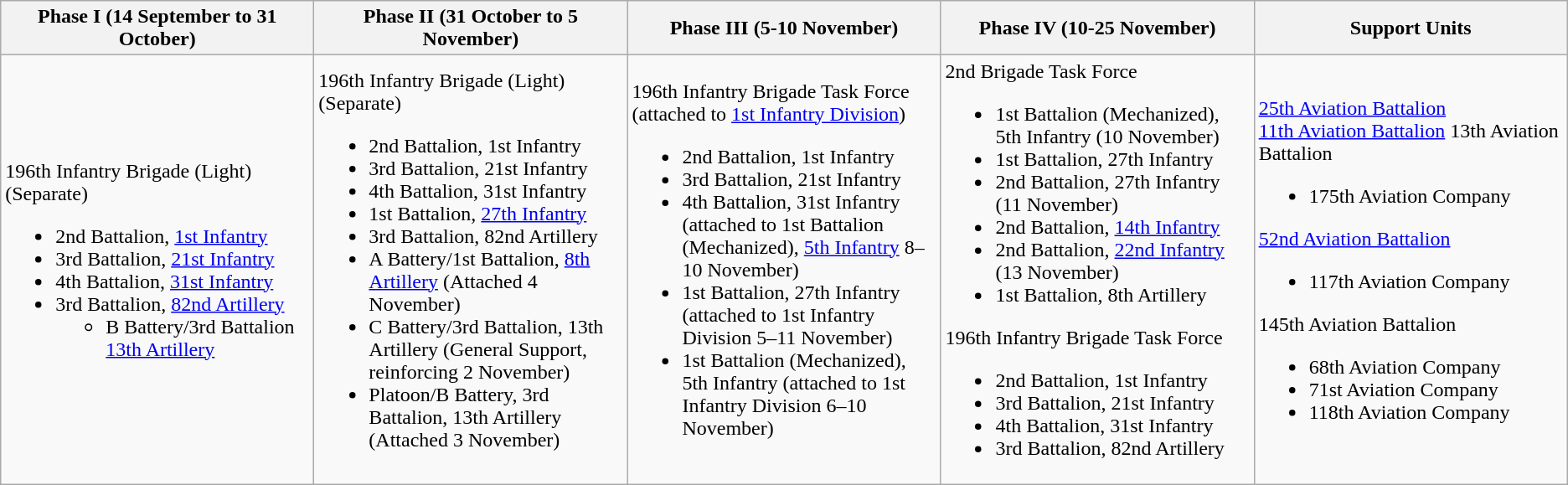<table class="wikitable">
<tr>
<th width=20%; align= center>Phase I (14 September to 31 October)</th>
<th width=20%; align= center>Phase II (31 October to 5 November)</th>
<th width=20%; align= center>Phase III (5-10 November)</th>
<th width=20%; align= center>Phase IV (10-25 November)</th>
<th width=20%; align= center>Support Units</th>
</tr>
<tr>
<td>196th Infantry Brigade (Light) (Separate)<br><ul><li>2nd Battalion, <a href='#'>1st Infantry</a></li><li>3rd Battalion, <a href='#'>21st Infantry</a></li><li>4th Battalion, <a href='#'>31st Infantry</a></li><li>3rd Battalion, <a href='#'>82nd Artillery</a><ul><li>B Battery/3rd Battalion <a href='#'>13th Artillery</a></li></ul></li></ul></td>
<td>196th Infantry Brigade (Light) (Separate)<br><ul><li>2nd Battalion, 1st Infantry</li><li>3rd Battalion, 21st Infantry</li><li>4th Battalion, 31st Infantry</li><li>1st Battalion, <a href='#'>27th Infantry</a></li><li>3rd Battalion, 82nd Artillery</li><li>A Battery/1st Battalion, <a href='#'>8th Artillery</a> (Attached 4 November)</li><li>C Battery/3rd Battalion, 13th Artillery (General Support, reinforcing 2 November)</li><li>Platoon/B Battery, 3rd Battalion, 13th Artillery (Attached 3 November)</li></ul></td>
<td>196th Infantry Brigade Task Force (attached to <a href='#'>1st Infantry Division</a>)<br><ul><li>2nd Battalion, 1st Infantry</li><li>3rd Battalion, 21st Infantry</li><li>4th Battalion, 31st Infantry (attached to 1st Battalion (Mechanized), <a href='#'>5th Infantry</a> 8–10 November)</li><li>1st Battalion, 27th Infantry (attached to 1st Infantry Division 5–11 November)</li><li>1st Battalion (Mechanized), 5th Infantry (attached to 1st Infantry Division 6–10 November)</li></ul></td>
<td>2nd Brigade Task Force<br><ul><li>1st Battalion (Mechanized), 5th Infantry (10 November)</li><li>1st Battalion, 27th Infantry</li><li>2nd Battalion, 27th Infantry (11 November)</li><li>2nd Battalion, <a href='#'>14th Infantry</a></li><li>2nd Battalion, <a href='#'>22nd Infantry</a> (13 November)</li><li>1st Battalion, 8th Artillery</li></ul>196th Infantry Brigade Task Force<ul><li>2nd Battalion, 1st Infantry</li><li>3rd Battalion, 21st Infantry</li><li>4th Battalion, 31st Infantry</li><li>3rd Battalion, 82nd Artillery</li></ul></td>
<td><a href='#'>25th Aviation Battalion</a><br><a href='#'>11th Aviation Battalion</a>
13th Aviation Battalion<ul><li>175th Aviation Company</li></ul><a href='#'>52nd Aviation Battalion</a><ul><li>117th Aviation Company</li></ul>145th Aviation Battalion<ul><li>68th Aviation Company</li><li>71st Aviation Company</li><li>118th Aviation Company</li></ul></td>
</tr>
</table>
